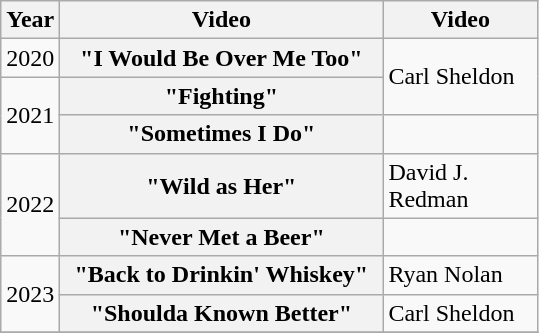<table class="wikitable plainrowheaders">
<tr>
<th style="width:1em;">Year</th>
<th style="width:13em;">Video</th>
<th style="width:6em;">Video</th>
</tr>
<tr>
<td>2020</td>
<th scope="row">"I Would Be Over Me Too"</th>
<td rowspan="2">Carl Sheldon</td>
</tr>
<tr>
<td rowspan="2">2021</td>
<th scope="row">"Fighting"</th>
</tr>
<tr>
<th scope="row">"Sometimes I Do"</th>
<td></td>
</tr>
<tr>
<td rowspan="2">2022</td>
<th scope="row">"Wild as Her"</th>
<td>David J. Redman</td>
</tr>
<tr>
<th scope="row">"Never Met a Beer"</th>
<td></td>
</tr>
<tr>
<td rowspan="2">2023</td>
<th scope="row">"Back to Drinkin' Whiskey"</th>
<td>Ryan Nolan</td>
</tr>
<tr>
<th scope="row">"Shoulda Known Better"</th>
<td>Carl Sheldon</td>
</tr>
<tr>
</tr>
</table>
